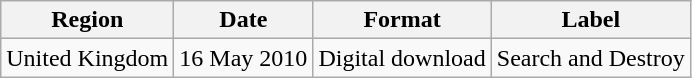<table class=wikitable>
<tr>
<th>Region</th>
<th>Date</th>
<th>Format</th>
<th>Label</th>
</tr>
<tr>
<td>United Kingdom</td>
<td>16 May 2010</td>
<td>Digital download</td>
<td>Search and Destroy</td>
</tr>
</table>
